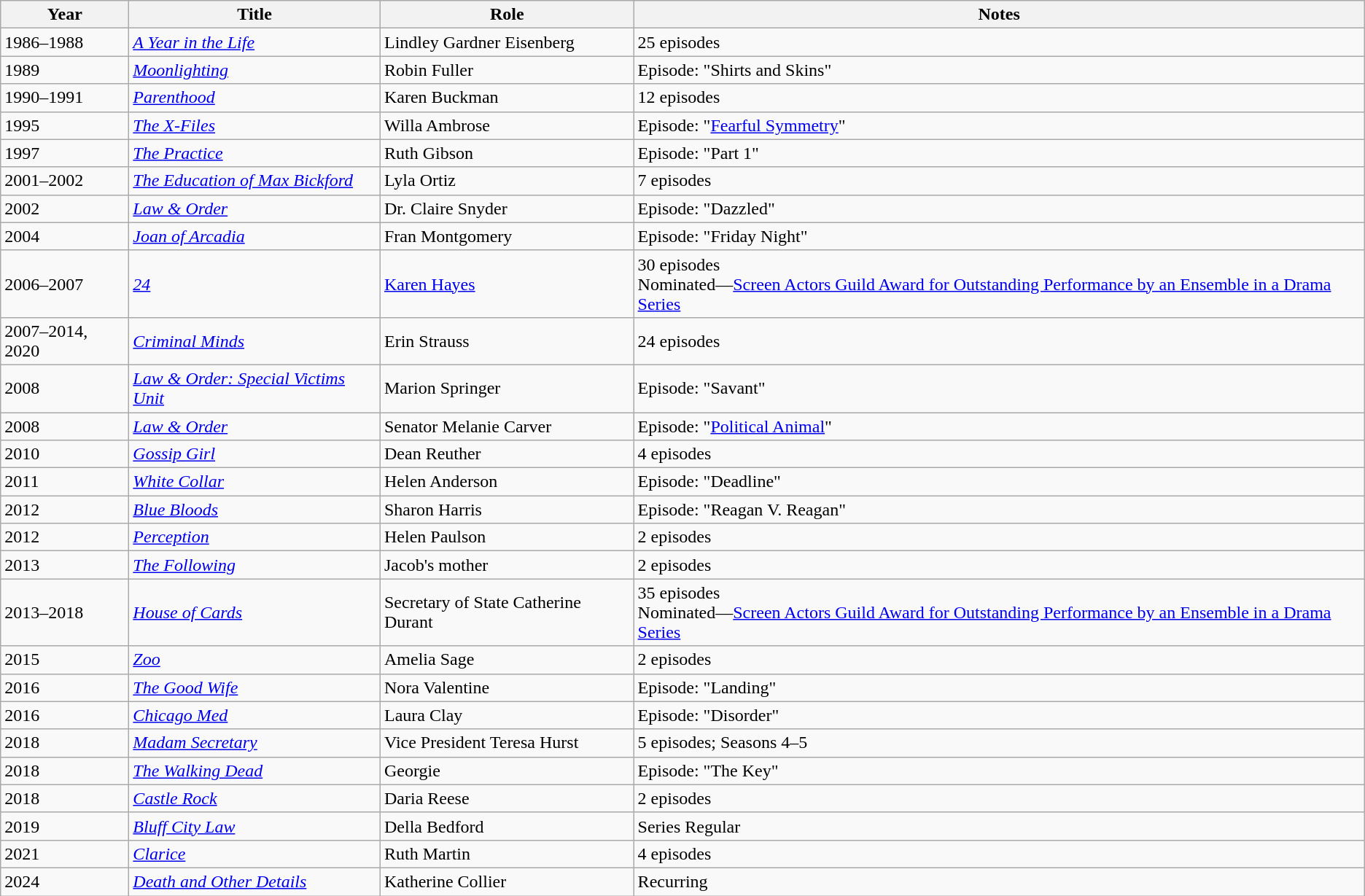<table class="wikitable sortable">
<tr>
<th>Year</th>
<th>Title</th>
<th>Role</th>
<th>Notes</th>
</tr>
<tr>
<td>1986–1988</td>
<td><em><a href='#'>A Year in the Life</a></em></td>
<td>Lindley Gardner Eisenberg</td>
<td>25 episodes</td>
</tr>
<tr>
<td>1989</td>
<td><em><a href='#'>Moonlighting</a></em></td>
<td>Robin Fuller</td>
<td>Episode: "Shirts and Skins"</td>
</tr>
<tr>
<td>1990–1991</td>
<td><em><a href='#'>Parenthood</a></em></td>
<td>Karen Buckman</td>
<td>12 episodes</td>
</tr>
<tr>
<td>1995</td>
<td><em><a href='#'>The X-Files</a></em></td>
<td>Willa Ambrose</td>
<td>Episode: "<a href='#'>Fearful Symmetry</a>"</td>
</tr>
<tr>
<td>1997</td>
<td><em><a href='#'>The Practice</a></em></td>
<td>Ruth Gibson</td>
<td>Episode: "Part 1"</td>
</tr>
<tr>
<td>2001–2002</td>
<td><em><a href='#'>The Education of Max Bickford</a></em></td>
<td>Lyla Ortiz</td>
<td>7 episodes</td>
</tr>
<tr>
<td>2002</td>
<td><em><a href='#'>Law & Order</a></em></td>
<td>Dr. Claire Snyder</td>
<td>Episode: "Dazzled"</td>
</tr>
<tr>
<td>2004</td>
<td><em><a href='#'>Joan of Arcadia</a></em></td>
<td>Fran Montgomery</td>
<td>Episode: "Friday Night"</td>
</tr>
<tr>
<td>2006–2007</td>
<td><em><a href='#'>24</a></em></td>
<td><a href='#'>Karen Hayes</a></td>
<td>30 episodes<br>Nominated—<a href='#'>Screen Actors Guild Award for Outstanding Performance by an Ensemble in a Drama Series</a></td>
</tr>
<tr>
<td>2007–2014, 2020</td>
<td><em><a href='#'>Criminal Minds</a></em></td>
<td>Erin Strauss</td>
<td>24 episodes</td>
</tr>
<tr>
<td>2008</td>
<td><em><a href='#'>Law & Order: Special Victims Unit</a></em></td>
<td>Marion Springer</td>
<td>Episode: "Savant"</td>
</tr>
<tr>
<td>2008</td>
<td><em><a href='#'>Law & Order</a></em></td>
<td>Senator Melanie Carver</td>
<td>Episode: "<a href='#'>Political Animal</a>"</td>
</tr>
<tr>
<td>2010</td>
<td><em><a href='#'>Gossip Girl</a></em></td>
<td>Dean Reuther</td>
<td>4 episodes</td>
</tr>
<tr>
<td>2011</td>
<td><em><a href='#'>White Collar</a></em></td>
<td>Helen Anderson</td>
<td>Episode: "Deadline"</td>
</tr>
<tr>
<td>2012</td>
<td><em><a href='#'>Blue Bloods</a></em></td>
<td>Sharon Harris</td>
<td>Episode: "Reagan V. Reagan"</td>
</tr>
<tr>
<td>2012</td>
<td><em><a href='#'>Perception</a></em></td>
<td>Helen Paulson</td>
<td>2 episodes</td>
</tr>
<tr>
<td>2013</td>
<td><em><a href='#'>The Following</a></em></td>
<td>Jacob's mother</td>
<td>2 episodes</td>
</tr>
<tr>
<td>2013–2018</td>
<td><em><a href='#'>House of Cards</a></em></td>
<td>Secretary of State Catherine Durant</td>
<td>35 episodes<br>Nominated—<a href='#'>Screen Actors Guild Award for Outstanding Performance by an Ensemble in a Drama Series</a></td>
</tr>
<tr>
<td>2015</td>
<td><em><a href='#'>Zoo</a></em></td>
<td>Amelia Sage</td>
<td>2 episodes</td>
</tr>
<tr>
<td>2016</td>
<td><em><a href='#'>The Good Wife</a></em></td>
<td>Nora Valentine</td>
<td>Episode: "Landing"</td>
</tr>
<tr>
<td>2016</td>
<td><em><a href='#'>Chicago Med</a></em></td>
<td>Laura Clay</td>
<td>Episode: "Disorder"</td>
</tr>
<tr>
<td>2018</td>
<td><em><a href='#'>Madam Secretary</a></em></td>
<td>Vice President Teresa Hurst</td>
<td>5 episodes; Seasons 4–5</td>
</tr>
<tr>
<td>2018</td>
<td><em><a href='#'>The Walking Dead</a></em></td>
<td>Georgie</td>
<td>Episode: "The Key"</td>
</tr>
<tr>
<td>2018</td>
<td><em><a href='#'>Castle Rock</a></em></td>
<td>Daria Reese</td>
<td>2 episodes</td>
</tr>
<tr>
<td>2019</td>
<td><em><a href='#'>Bluff City Law</a></em></td>
<td>Della Bedford</td>
<td>Series Regular</td>
</tr>
<tr>
<td>2021</td>
<td><em><a href='#'>Clarice</a></em></td>
<td>Ruth Martin</td>
<td>4 episodes</td>
</tr>
<tr>
<td>2024</td>
<td><em><a href='#'>Death and Other Details</a></em></td>
<td>Katherine Collier</td>
<td>Recurring</td>
</tr>
</table>
